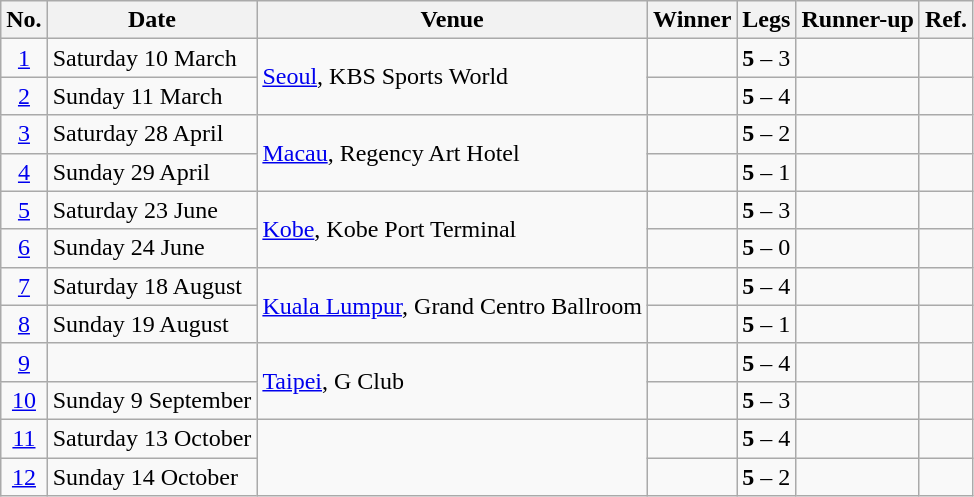<table class="wikitable">
<tr>
<th>No.</th>
<th>Date</th>
<th>Venue</th>
<th>Winner</th>
<th>Legs</th>
<th>Runner-up</th>
<th>Ref.</th>
</tr>
<tr>
<td align=center><a href='#'>1</a></td>
<td>Saturday 10 March</td>
<td rowspan=2> <a href='#'>Seoul</a>, KBS Sports World</td>
<td align="right"></td>
<td align="center"><strong>5</strong> – 3</td>
<td></td>
<td align="center"></td>
</tr>
<tr>
<td align=center><a href='#'>2</a></td>
<td>Sunday 11 March</td>
<td align="right"></td>
<td align="center"><strong>5</strong> – 4</td>
<td></td>
<td align="center"></td>
</tr>
<tr>
<td align=center><a href='#'>3</a></td>
<td>Saturday 28 April</td>
<td rowspan=2> <a href='#'>Macau</a>, Regency Art Hotel</td>
<td align="right"></td>
<td align="center"><strong>5</strong> – 2</td>
<td></td>
<td align="center"></td>
</tr>
<tr>
<td align=center><a href='#'>4</a></td>
<td>Sunday 29 April</td>
<td align="right"></td>
<td align="center"><strong>5</strong> – 1</td>
<td></td>
<td align="center"></td>
</tr>
<tr>
<td align=center><a href='#'>5</a></td>
<td>Saturday 23 June</td>
<td rowspan=2> <a href='#'>Kobe</a>, Kobe Port Terminal</td>
<td align="right"></td>
<td align="center"><strong>5</strong> – 3</td>
<td></td>
<td align="center"></td>
</tr>
<tr>
<td align=center><a href='#'>6</a></td>
<td>Sunday 24 June</td>
<td align="right"></td>
<td align="center"><strong>5</strong> – 0</td>
<td></td>
<td align="center"></td>
</tr>
<tr>
<td align=center><a href='#'>7</a></td>
<td>Saturday 18 August</td>
<td rowspan="2"> <a href='#'>Kuala Lumpur</a>, Grand Centro Ballroom</td>
<td align="right"></td>
<td align="center"><strong>5</strong> – 4</td>
<td></td>
<td align="center"></td>
</tr>
<tr>
<td align=center><a href='#'>8</a></td>
<td>Sunday 19 August</td>
<td align="right"></td>
<td align="center"><strong>5</strong> – 1</td>
<td></td>
<td align="center"></td>
</tr>
<tr>
<td align=center><a href='#'>9</a></td>
<td></td>
<td rowspan="2"> <a href='#'>Taipei</a>, G Club</td>
<td align="right"></td>
<td align="center"><strong>5</strong> – 4</td>
<td></td>
<td align="center"></td>
</tr>
<tr>
<td align=center><a href='#'>10</a></td>
<td>Sunday 9 September</td>
<td align="right"></td>
<td align="center"><strong>5</strong> – 3</td>
<td></td>
<td align="center"></td>
</tr>
<tr>
<td align=center><a href='#'>11</a></td>
<td>Saturday 13 October</td>
<td rowspan="2"></td>
<td align="right"></td>
<td align="center"><strong>5</strong> – 4</td>
<td></td>
<td align="center"></td>
</tr>
<tr>
<td align=center><a href='#'>12</a></td>
<td>Sunday 14 October</td>
<td align="right"></td>
<td align="center"><strong>5</strong> – 2</td>
<td></td>
<td align="center"></td>
</tr>
</table>
